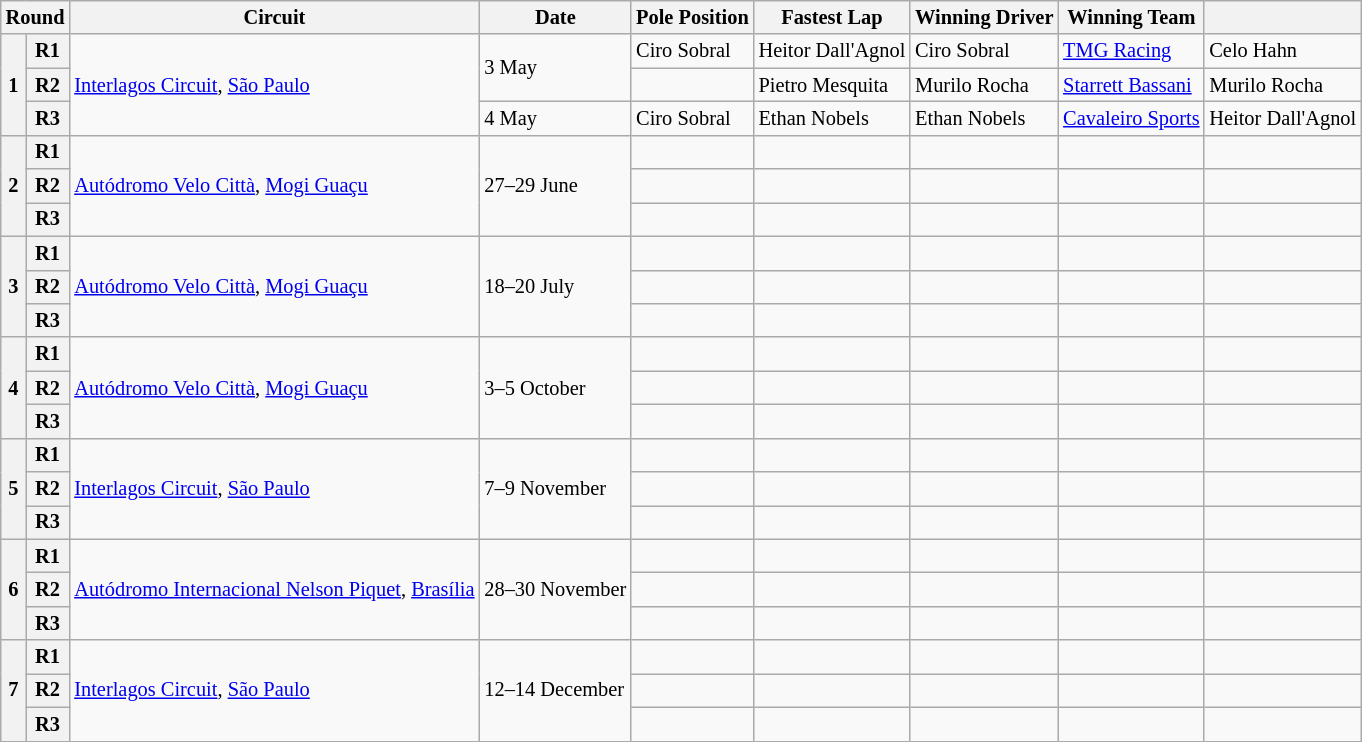<table class="wikitable" style="font-size: 85%">
<tr>
<th colspan=2>Round</th>
<th>Circuit</th>
<th>Date</th>
<th>Pole Position</th>
<th>Fastest Lap</th>
<th>Winning Driver</th>
<th>Winning Team</th>
<th></th>
</tr>
<tr>
<th rowspan=3>1</th>
<th>R1</th>
<td rowspan=3><a href='#'>Interlagos Circuit</a>, <a href='#'>São Paulo</a></td>
<td rowspan=2>3 May</td>
<td nowrap> Ciro Sobral</td>
<td nowrap> Heitor Dall'Agnol</td>
<td nowrap> Ciro Sobral</td>
<td nowrap><a href='#'>TMG Racing</a></td>
<td nowrap> Celo Hahn</td>
</tr>
<tr>
<th>R2</th>
<td></td>
<td nowrap> Pietro Mesquita</td>
<td nowrap> Murilo Rocha</td>
<td nowrap><a href='#'>Starrett Bassani</a></td>
<td nowrap> Murilo Rocha</td>
</tr>
<tr>
<th>R3</th>
<td>4 May</td>
<td nowrap> Ciro Sobral</td>
<td nowrap> Ethan Nobels</td>
<td nowrap> Ethan Nobels</td>
<td nowrap><a href='#'>Cavaleiro Sports</a></td>
<td nowrap> Heitor Dall'Agnol</td>
</tr>
<tr>
<th rowspan=3>2</th>
<th>R1</th>
<td rowspan=3><a href='#'>Autódromo Velo Città</a>, <a href='#'>Mogi Guaçu</a></td>
<td rowspan=3>27–29 June</td>
<td></td>
<td></td>
<td></td>
<td></td>
<td></td>
</tr>
<tr>
<th>R2</th>
<td></td>
<td></td>
<td></td>
<td></td>
<td></td>
</tr>
<tr>
<th>R3</th>
<td></td>
<td></td>
<td></td>
<td></td>
<td></td>
</tr>
<tr>
<th rowspan=3>3</th>
<th>R1</th>
<td rowspan=3><a href='#'>Autódromo Velo Città</a>, <a href='#'>Mogi Guaçu</a></td>
<td rowspan=3>18–20 July</td>
<td></td>
<td></td>
<td></td>
<td></td>
<td></td>
</tr>
<tr>
<th>R2</th>
<td></td>
<td></td>
<td></td>
<td></td>
<td></td>
</tr>
<tr>
<th>R3</th>
<td></td>
<td></td>
<td></td>
<td></td>
<td></td>
</tr>
<tr>
<th rowspan=3>4</th>
<th>R1</th>
<td rowspan=3><a href='#'>Autódromo Velo Città</a>, <a href='#'>Mogi Guaçu</a></td>
<td rowspan=3>3–5 October</td>
<td></td>
<td></td>
<td></td>
<td></td>
<td></td>
</tr>
<tr>
<th>R2</th>
<td></td>
<td></td>
<td></td>
<td></td>
<td></td>
</tr>
<tr>
<th>R3</th>
<td></td>
<td></td>
<td></td>
<td></td>
<td></td>
</tr>
<tr>
<th rowspan=3>5</th>
<th>R1</th>
<td rowspan=3><a href='#'>Interlagos Circuit</a>, <a href='#'>São Paulo</a></td>
<td rowspan=3>7–9 November</td>
<td></td>
<td></td>
<td></td>
<td></td>
<td></td>
</tr>
<tr>
<th>R2</th>
<td></td>
<td></td>
<td></td>
<td></td>
<td></td>
</tr>
<tr>
<th>R3</th>
<td></td>
<td></td>
<td></td>
<td></td>
<td></td>
</tr>
<tr>
<th rowspan=3>6</th>
<th>R1</th>
<td rowspan=3><a href='#'>Autódromo Internacional Nelson Piquet</a>, <a href='#'>Brasília</a></td>
<td rowspan=3>28–30 November</td>
<td></td>
<td></td>
<td></td>
<td></td>
<td></td>
</tr>
<tr>
<th>R2</th>
<td></td>
<td></td>
<td></td>
<td></td>
<td></td>
</tr>
<tr>
<th>R3</th>
<td></td>
<td></td>
<td></td>
<td></td>
<td></td>
</tr>
<tr>
<th rowspan=3>7</th>
<th>R1</th>
<td rowspan=3 nowrap><a href='#'>Interlagos Circuit</a>, <a href='#'>São Paulo</a></td>
<td rowspan=3>12–14 December</td>
<td></td>
<td></td>
<td></td>
<td></td>
<td></td>
</tr>
<tr>
<th>R2</th>
<td></td>
<td></td>
<td></td>
<td></td>
<td></td>
</tr>
<tr>
<th>R3</th>
<td></td>
<td></td>
<td></td>
<td></td>
<td></td>
</tr>
</table>
